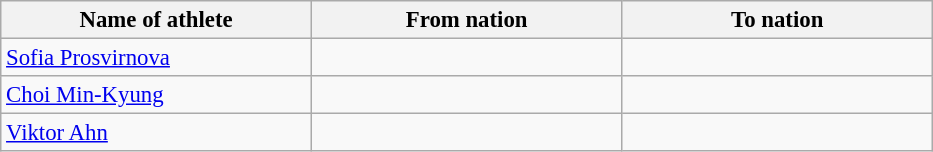<table class="wikitable sortable" style="border-collapse: collapse; font-size: 95%;">
<tr>
<th width=200>Name of athlete</th>
<th width=200>From nation</th>
<th width=200>To nation</th>
</tr>
<tr>
<td><a href='#'>Sofia Prosvirnova</a></td>
<td></td>
<td></td>
</tr>
<tr>
<td><a href='#'>Choi Min-Kyung</a></td>
<td></td>
<td></td>
</tr>
<tr>
<td><a href='#'>Viktor Ahn</a></td>
<td></td>
<td></td>
</tr>
</table>
